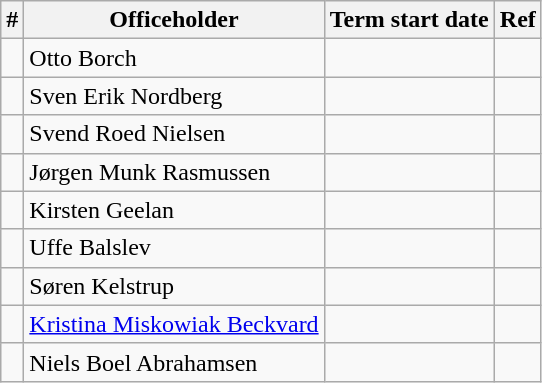<table class="wikitable sortable">
<tr>
<th>#</th>
<th>Officeholder</th>
<th>Term start date</th>
<th>Ref</th>
</tr>
<tr>
<td align="center"></td>
<td>Otto Borch</td>
<td align="center"></td>
<td></td>
</tr>
<tr>
<td align="center"></td>
<td>Sven Erik Nordberg</td>
<td></td>
<td></td>
</tr>
<tr>
<td align="center"></td>
<td>Svend Roed Nielsen</td>
<td align="center"></td>
<td></td>
</tr>
<tr>
<td align="center"></td>
<td>Jørgen Munk Rasmussen</td>
<td align="center"></td>
<td></td>
</tr>
<tr>
<td align="center"></td>
<td>Kirsten Geelan</td>
<td align="center"></td>
<td></td>
</tr>
<tr>
<td align="center"></td>
<td>Uffe Balslev</td>
<td align="center"></td>
<td></td>
</tr>
<tr>
<td align="center"></td>
<td>Søren Kelstrup</td>
<td align="center"></td>
<td></td>
</tr>
<tr>
<td align="center"></td>
<td><a href='#'>Kristina Miskowiak Beckvard</a></td>
<td align="center"></td>
<td></td>
</tr>
<tr>
<td align="center"></td>
<td>Niels Boel Abrahamsen</td>
<td align="center"></td>
<td></td>
</tr>
</table>
